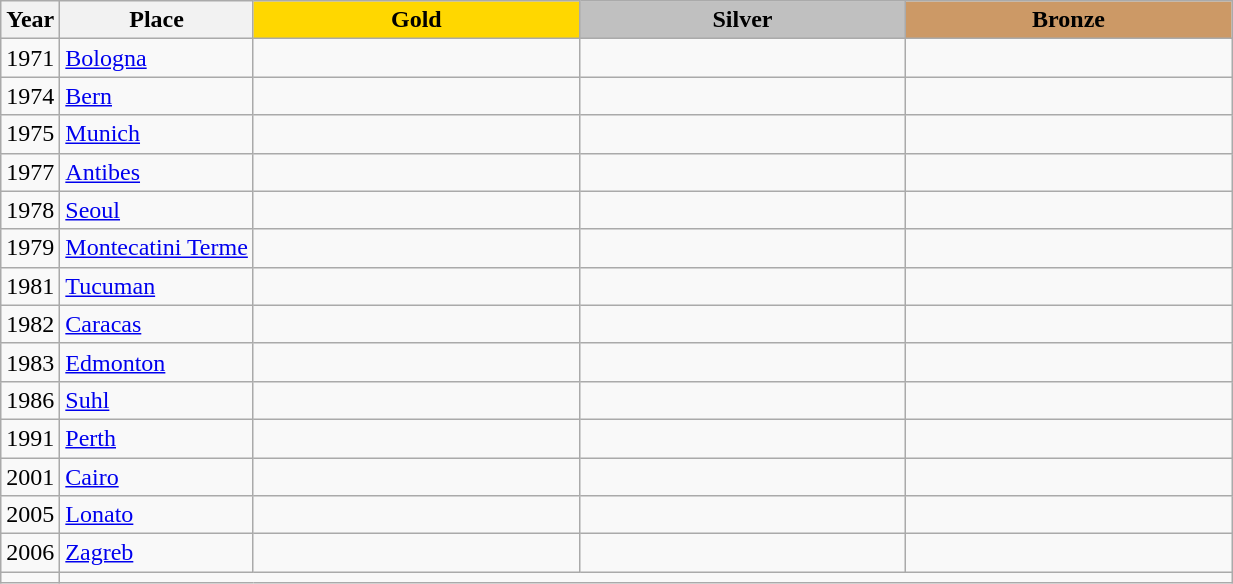<table class="wikitable">
<tr>
<th>Year</th>
<th>Place</th>
<th style="background:gold"    width="210">Gold</th>
<th style="background:silver"  width="210">Silver</th>
<th style="background:#cc9966" width="210">Bronze</th>
</tr>
<tr>
<td>1971</td>
<td> <a href='#'>Bologna</a></td>
<td></td>
<td></td>
<td></td>
</tr>
<tr>
<td>1974</td>
<td> <a href='#'>Bern</a></td>
<td></td>
<td></td>
<td></td>
</tr>
<tr>
<td>1975</td>
<td> <a href='#'>Munich</a></td>
<td></td>
<td></td>
<td></td>
</tr>
<tr>
<td>1977</td>
<td> <a href='#'>Antibes</a></td>
<td></td>
<td></td>
<td></td>
</tr>
<tr>
<td>1978</td>
<td> <a href='#'>Seoul</a></td>
<td></td>
<td></td>
<td></td>
</tr>
<tr>
<td>1979</td>
<td> <a href='#'>Montecatini Terme</a></td>
<td></td>
<td></td>
<td></td>
</tr>
<tr>
<td>1981</td>
<td> <a href='#'>Tucuman</a></td>
<td></td>
<td></td>
<td></td>
</tr>
<tr>
<td>1982</td>
<td> <a href='#'>Caracas</a></td>
<td></td>
<td></td>
<td></td>
</tr>
<tr>
<td>1983</td>
<td> <a href='#'>Edmonton</a></td>
<td></td>
<td></td>
<td></td>
</tr>
<tr>
<td>1986</td>
<td> <a href='#'>Suhl</a></td>
<td></td>
<td></td>
<td></td>
</tr>
<tr>
<td>1991</td>
<td> <a href='#'>Perth</a></td>
<td></td>
<td></td>
<td></td>
</tr>
<tr>
<td>2001</td>
<td> <a href='#'>Cairo</a></td>
<td></td>
<td></td>
<td></td>
</tr>
<tr>
<td>2005</td>
<td> <a href='#'>Lonato</a></td>
<td></td>
<td></td>
<td></td>
</tr>
<tr>
<td>2006</td>
<td> <a href='#'>Zagreb</a></td>
<td></td>
<td></td>
<td></td>
</tr>
<tr>
<td></td>
</tr>
</table>
